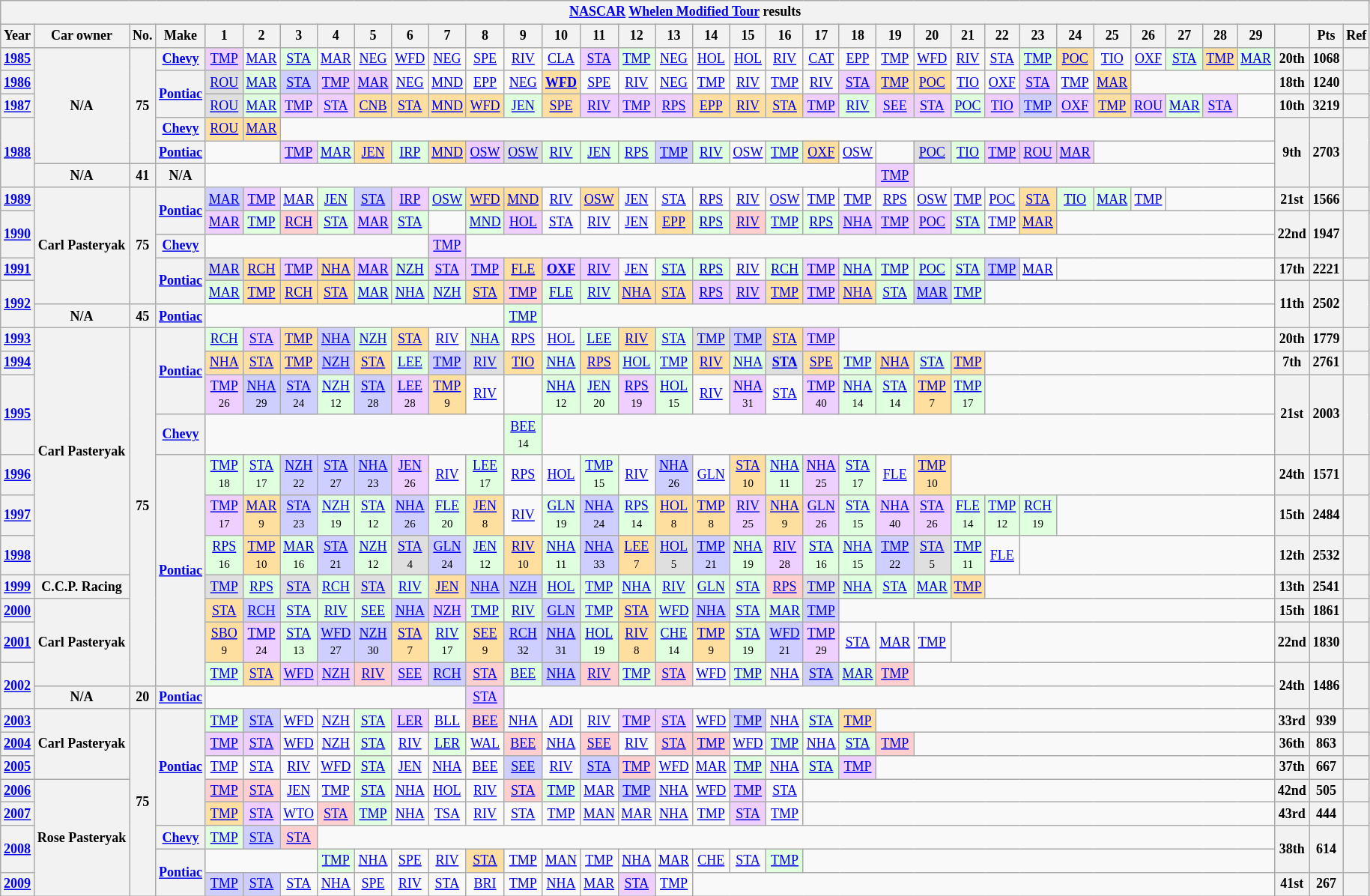<table class="wikitable" style="text-align:center; font-size:75%">
<tr>
<th colspan=38><a href='#'>NASCAR</a> <a href='#'>Whelen Modified Tour</a> results</th>
</tr>
<tr>
<th>Year</th>
<th>Car owner</th>
<th>No.</th>
<th>Make</th>
<th>1</th>
<th>2</th>
<th>3</th>
<th>4</th>
<th>5</th>
<th>6</th>
<th>7</th>
<th>8</th>
<th>9</th>
<th>10</th>
<th>11</th>
<th>12</th>
<th>13</th>
<th>14</th>
<th>15</th>
<th>16</th>
<th>17</th>
<th>18</th>
<th>19</th>
<th>20</th>
<th>21</th>
<th>22</th>
<th>23</th>
<th>24</th>
<th>25</th>
<th>26</th>
<th>27</th>
<th>28</th>
<th>29</th>
<th></th>
<th>Pts</th>
<th>Ref</th>
</tr>
<tr>
<th><a href='#'>1985</a></th>
<th rowspan=5>N/A</th>
<th rowspan=5>75</th>
<th><a href='#'>Chevy</a></th>
<td style="background:#EFCFFF;"><a href='#'>TMP</a><br></td>
<td><a href='#'>MAR</a></td>
<td style="background:#DFFFDF;"><a href='#'>STA</a><br></td>
<td><a href='#'>MAR</a></td>
<td><a href='#'>NEG</a></td>
<td><a href='#'>WFD</a></td>
<td><a href='#'>NEG</a></td>
<td><a href='#'>SPE</a></td>
<td><a href='#'>RIV</a></td>
<td><a href='#'>CLA</a></td>
<td style="background:#EFCFFF;"><a href='#'>STA</a><br></td>
<td style="background:#DFFFDF;"><a href='#'>TMP</a><br></td>
<td><a href='#'>NEG</a></td>
<td><a href='#'>HOL</a></td>
<td><a href='#'>HOL</a></td>
<td><a href='#'>RIV</a></td>
<td><a href='#'>CAT</a></td>
<td><a href='#'>EPP</a></td>
<td><a href='#'>TMP</a></td>
<td><a href='#'>WFD</a></td>
<td><a href='#'>RIV</a></td>
<td><a href='#'>STA</a></td>
<td style="background:#DFFFDF;"><a href='#'>TMP</a><br></td>
<td style="background:#FFDF9F;"><a href='#'>POC</a><br></td>
<td><a href='#'>TIO</a></td>
<td><a href='#'>OXF</a></td>
<td style="background:#DFFFDF;"><a href='#'>STA</a><br></td>
<td style="background:#FFDF9F;"><a href='#'>TMP</a><br></td>
<td style="background:#DFFFDF;"><a href='#'>MAR</a><br></td>
<th>20th</th>
<th>1068</th>
<th></th>
</tr>
<tr>
<th><a href='#'>1986</a></th>
<th rowspan=2><a href='#'>Pontiac</a></th>
<td style="background:#DFDFDF;"><a href='#'>ROU</a><br></td>
<td style="background:#DFFFDF;"><a href='#'>MAR</a><br></td>
<td style="background:#CFCFFF;"><a href='#'>STA</a><br></td>
<td style="background:#EFCFFF;"><a href='#'>TMP</a><br></td>
<td style="background:#EFCFFF;"><a href='#'>MAR</a><br></td>
<td><a href='#'>NEG</a></td>
<td><a href='#'>MND</a></td>
<td><a href='#'>EPP</a></td>
<td><a href='#'>NEG</a></td>
<td style="background:#FFDF9F;"><strong><a href='#'>WFD</a></strong><br></td>
<td><a href='#'>SPE</a></td>
<td><a href='#'>RIV</a></td>
<td><a href='#'>NEG</a></td>
<td><a href='#'>TMP</a></td>
<td><a href='#'>RIV</a></td>
<td><a href='#'>TMP</a></td>
<td><a href='#'>RIV</a></td>
<td style="background:#EFCFFF;"><a href='#'>STA</a><br></td>
<td style="background:#FFDF9F;"><a href='#'>TMP</a><br></td>
<td style="background:#FFDF9F;"><a href='#'>POC</a><br></td>
<td><a href='#'>TIO</a></td>
<td><a href='#'>OXF</a></td>
<td style="background:#EFCFFF;"><a href='#'>STA</a><br></td>
<td><a href='#'>TMP</a></td>
<td style="background:#FFDF9F;"><a href='#'>MAR</a><br></td>
<td colspan=4></td>
<th>18th</th>
<th>1240</th>
<th></th>
</tr>
<tr>
<th><a href='#'>1987</a></th>
<td style="background:#DFDFDF;"><a href='#'>ROU</a><br></td>
<td style="background:#DFFFDF;"><a href='#'>MAR</a><br></td>
<td style="background:#EFCFFF;"><a href='#'>TMP</a><br></td>
<td style="background:#EFCFFF;"><a href='#'>STA</a><br></td>
<td style="background:#FFDF9F;"><a href='#'>CNB</a><br></td>
<td style="background:#FFDF9F;"><a href='#'>STA</a><br></td>
<td style="background:#FFDF9F;"><a href='#'>MND</a><br></td>
<td style="background:#FFDF9F;"><a href='#'>WFD</a><br></td>
<td style="background:#DFFFDF;"><a href='#'>JEN</a><br></td>
<td style="background:#FFDF9F;"><a href='#'>SPE</a><br></td>
<td style="background:#EFCFFF;"><a href='#'>RIV</a><br></td>
<td style="background:#EFCFFF;"><a href='#'>TMP</a><br></td>
<td style="background:#EFCFFF;"><a href='#'>RPS</a><br></td>
<td style="background:#FFDF9F;"><a href='#'>EPP</a><br></td>
<td style="background:#FFDF9F;"><a href='#'>RIV</a><br></td>
<td style="background:#FFDF9F;"><a href='#'>STA</a><br></td>
<td style="background:#EFCFFF;"><a href='#'>TMP</a><br></td>
<td style="background:#DFFFDF;"><a href='#'>RIV</a><br></td>
<td style="background:#EFCFFF;"><a href='#'>SEE</a><br></td>
<td style="background:#EFCFFF;"><a href='#'>STA</a><br></td>
<td style="background:#DFFFDF;"><a href='#'>POC</a><br></td>
<td style="background:#EFCFFF;"><a href='#'>TIO</a><br></td>
<td style="background:#CFCFFF;"><a href='#'>TMP</a><br></td>
<td style="background:#EFCFFF;"><a href='#'>OXF</a><br></td>
<td style="background:#FFDF9F;"><a href='#'>TMP</a><br></td>
<td style="background:#EFCFFF;"><a href='#'>ROU</a><br></td>
<td style="background:#DFFFDF;"><a href='#'>MAR</a><br></td>
<td style="background:#EFCFFF;"><a href='#'>STA</a><br></td>
<td></td>
<th>10th</th>
<th>3219</th>
<th></th>
</tr>
<tr>
<th rowspan=3><a href='#'>1988</a></th>
<th><a href='#'>Chevy</a></th>
<td style="background:#FFDF9F;"><a href='#'>ROU</a><br></td>
<td style="background:#FFDF9F;"><a href='#'>MAR</a><br></td>
<td colspan=27></td>
<th rowspan=3>9th</th>
<th rowspan=3>2703</th>
<th rowspan=3></th>
</tr>
<tr>
<th><a href='#'>Pontiac</a></th>
<td colspan=2></td>
<td style="background:#EFCFFF;"><a href='#'>TMP</a><br></td>
<td style="background:#DFFFDF;"><a href='#'>MAR</a><br></td>
<td style="background:#FFDF9F;"><a href='#'>JEN</a><br></td>
<td style="background:#DFFFDF;"><a href='#'>IRP</a><br></td>
<td style="background:#FFDF9F;"><a href='#'>MND</a><br></td>
<td style="background:#EFCFFF;"><a href='#'>OSW</a><br></td>
<td style="background:#DFDFDF;"><a href='#'>OSW</a><br></td>
<td style="background:#DFFFDF;"><a href='#'>RIV</a><br></td>
<td style="background:#DFFFDF;"><a href='#'>JEN</a><br></td>
<td style="background:#DFFFDF;"><a href='#'>RPS</a><br></td>
<td style="background:#CFCFFF;"><a href='#'>TMP</a><br></td>
<td style="background:#DFFFDF;"><a href='#'>RIV</a><br></td>
<td><a href='#'>OSW</a></td>
<td style="background:#DFFFDF;"><a href='#'>TMP</a><br></td>
<td style="background:#FFDF9F;"><a href='#'>OXF</a><br></td>
<td><a href='#'>OSW</a></td>
<td></td>
<td style="background:#DFDFDF;"><a href='#'>POC</a><br></td>
<td style="background:#DFFFDF;"><a href='#'>TIO</a><br></td>
<td style="background:#EFCFFF;"><a href='#'>TMP</a><br></td>
<td style="background:#EFCFFF;"><a href='#'>ROU</a><br></td>
<td style="background:#EFCFFF;"><a href='#'>MAR</a><br></td>
<td colspan=5></td>
</tr>
<tr>
<th>N/A</th>
<th>41</th>
<th>N/A</th>
<td colspan=18></td>
<td style="background:#EFCFFF;"><a href='#'>TMP</a><br></td>
<td colspan=10></td>
</tr>
<tr>
<th><a href='#'>1989</a></th>
<th rowspan=5>Carl Pasteryak</th>
<th rowspan=5>75</th>
<th rowspan=2><a href='#'>Pontiac</a></th>
<td style="background:#CFCFFF;"><a href='#'>MAR</a><br></td>
<td style="background:#EFCFFF;"><a href='#'>TMP</a><br></td>
<td><a href='#'>MAR</a></td>
<td style="background:#DFFFDF;"><a href='#'>JEN</a><br></td>
<td style="background:#CFCFFF;"><a href='#'>STA</a><br></td>
<td style="background:#EFCFFF;"><a href='#'>IRP</a><br></td>
<td style="background:#DFFFDF;"><a href='#'>OSW</a><br></td>
<td style="background:#FFDF9F;"><a href='#'>WFD</a><br></td>
<td style="background:#FFDF9F;"><a href='#'>MND</a><br></td>
<td><a href='#'>RIV</a></td>
<td style="background:#FFDF9F;"><a href='#'>OSW</a><br></td>
<td><a href='#'>JEN</a></td>
<td><a href='#'>STA</a></td>
<td><a href='#'>RPS</a></td>
<td><a href='#'>RIV</a></td>
<td><a href='#'>OSW</a></td>
<td><a href='#'>TMP</a></td>
<td><a href='#'>TMP</a></td>
<td><a href='#'>RPS</a></td>
<td><a href='#'>OSW</a></td>
<td><a href='#'>TMP</a></td>
<td><a href='#'>POC</a></td>
<td style="background:#FFDF9F;"><a href='#'>STA</a><br></td>
<td style="background:#DFFFDF;"><a href='#'>TIO</a><br></td>
<td style="background:#DFFFDF;"><a href='#'>MAR</a><br></td>
<td><a href='#'>TMP</a></td>
<td colspan=3></td>
<th>21st</th>
<th>1566</th>
<th></th>
</tr>
<tr>
<th rowspan=2><a href='#'>1990</a></th>
<td style="background:#EFCFFF;"><a href='#'>MAR</a><br></td>
<td style="background:#DFFFDF;"><a href='#'>TMP</a><br></td>
<td style="background:#FFCFCF;"><a href='#'>RCH</a><br></td>
<td style="background:#DFFFDF;"><a href='#'>STA</a><br></td>
<td style="background:#EFCFFF;"><a href='#'>MAR</a><br></td>
<td style="background:#DFFFDF;"><a href='#'>STA</a><br></td>
<td></td>
<td style="background:#DFFFDF;"><a href='#'>MND</a><br></td>
<td style="background:#EFCFFF;"><a href='#'>HOL</a><br></td>
<td><a href='#'>STA</a></td>
<td><a href='#'>RIV</a></td>
<td><a href='#'>JEN</a></td>
<td style="background:#FFDF9F;"><a href='#'>EPP</a><br></td>
<td style="background:#DFFFDF;"><a href='#'>RPS</a><br></td>
<td style="background:#FFCFCF;"><a href='#'>RIV</a><br></td>
<td style="background:#DFFFDF;"><a href='#'>TMP</a><br></td>
<td style="background:#DFFFDF;"><a href='#'>RPS</a><br></td>
<td style="background:#EFCFFF;"><a href='#'>NHA</a><br></td>
<td style="background:#EFCFFF;"><a href='#'>TMP</a><br></td>
<td style="background:#EFCFFF;"><a href='#'>POC</a><br></td>
<td style="background:#DFFFDF;"><a href='#'>STA</a><br></td>
<td><a href='#'>TMP</a></td>
<td style="background:#FFDF9F;"><a href='#'>MAR</a><br></td>
<td colspan=6></td>
<th rowspan=2>22nd</th>
<th rowspan=2>1947</th>
<th rowspan=2></th>
</tr>
<tr>
<th><a href='#'>Chevy</a></th>
<td colspan=6></td>
<td style="background:#EFCFFF;"><a href='#'>TMP</a><br></td>
<td colspan=22></td>
</tr>
<tr>
<th><a href='#'>1991</a></th>
<th rowspan=2><a href='#'>Pontiac</a></th>
<td style="background:#DFDFDF;"><a href='#'>MAR</a><br></td>
<td style="background:#FFDF9F;"><a href='#'>RCH</a><br></td>
<td style="background:#EFCFFF;"><a href='#'>TMP</a><br></td>
<td style="background:#FFDF9F;"><a href='#'>NHA</a><br></td>
<td style="background:#EFCFFF;"><a href='#'>MAR</a><br></td>
<td style="background:#DFFFDF;"><a href='#'>NZH</a><br></td>
<td style="background:#EFCFFF;"><a href='#'>STA</a><br></td>
<td style="background:#EFCFFF;"><a href='#'>TMP</a><br></td>
<td style="background:#FFDF9F;"><a href='#'>FLE</a><br></td>
<td style="background:#EFCFFF;"><strong><a href='#'>OXF</a></strong><br></td>
<td style="background:#EFCFFF;"><a href='#'>RIV</a><br></td>
<td><a href='#'>JEN</a></td>
<td style="background:#DFFFDF;"><a href='#'>STA</a><br></td>
<td style="background:#DFFFDF;"><a href='#'>RPS</a><br></td>
<td><a href='#'>RIV</a></td>
<td style="background:#DFFFDF;"><a href='#'>RCH</a><br></td>
<td style="background:#EFCFFF;"><a href='#'>TMP</a><br></td>
<td style="background:#DFFFDF;"><a href='#'>NHA</a><br></td>
<td style="background:#DFFFDF;"><a href='#'>TMP</a><br></td>
<td style="background:#DFFFDF;"><a href='#'>POC</a><br></td>
<td style="background:#DFFFDF;"><a href='#'>STA</a><br></td>
<td style="background:#CFCFFF;"><a href='#'>TMP</a><br></td>
<td><a href='#'>MAR</a></td>
<td colspan=6></td>
<th>17th</th>
<th>2221</th>
<th></th>
</tr>
<tr>
<th rowspan=2><a href='#'>1992</a></th>
<td style="background:#DFFFDF;"><a href='#'>MAR</a><br></td>
<td style="background:#FFDF9F;"><a href='#'>TMP</a><br></td>
<td style="background:#FFDF9F;"><a href='#'>RCH</a><br></td>
<td style="background:#FFDF9F;"><a href='#'>STA</a><br></td>
<td style="background:#DFFFDF;"><a href='#'>MAR</a><br></td>
<td style="background:#DFFFDF;"><a href='#'>NHA</a><br></td>
<td style="background:#DFFFDF;"><a href='#'>NZH</a><br></td>
<td style="background:#FFDF9F;"><a href='#'>STA</a><br></td>
<td style="background:#FFCFCF;"><a href='#'>TMP</a><br></td>
<td style="background:#DFFFDF;"><a href='#'>FLE</a><br></td>
<td style="background:#DFFFDF;"><a href='#'>RIV</a><br></td>
<td style="background:#FFDF9F;"><a href='#'>NHA</a><br></td>
<td style="background:#FFDF9F;"><a href='#'>STA</a><br></td>
<td style="background:#EFCFFF;"><a href='#'>RPS</a><br></td>
<td style="background:#EFCFFF;"><a href='#'>RIV</a><br></td>
<td style="background:#FFDF9F;"><a href='#'>TMP</a><br></td>
<td style="background:#EFCFFF;"><a href='#'>TMP</a><br></td>
<td style="background:#FFDF9F;"><a href='#'>NHA</a><br></td>
<td style="background:#DFFFDF;"><a href='#'>STA</a><br></td>
<td style="background:#CFCFFF;"><a href='#'>MAR</a><br></td>
<td style="background:#DFFFDF;"><a href='#'>TMP</a><br></td>
<td colspan=8></td>
<th rowspan=2>11th</th>
<th rowspan=2>2502</th>
<th rowspan=2></th>
</tr>
<tr>
<th>N/A</th>
<th>45</th>
<th><a href='#'>Pontiac</a></th>
<td colspan=8></td>
<td style="background:#DFFFDF;"><a href='#'>TMP</a><br></td>
<td colspan=20></td>
</tr>
<tr>
<th><a href='#'>1993</a></th>
<th rowspan=7>Carl Pasteryak</th>
<th rowspan=11>75</th>
<th rowspan=3><a href='#'>Pontiac</a></th>
<td style="background:#DFFFDF;"><a href='#'>RCH</a><br></td>
<td style="background:#EFCFFF;"><a href='#'>STA</a><br></td>
<td style="background:#FFDF9F;"><a href='#'>TMP</a><br></td>
<td style="background:#CFCFFF;"><a href='#'>NHA</a><br></td>
<td style="background:#DFFFDF;"><a href='#'>NZH</a><br></td>
<td style="background:#FFDF9F;"><a href='#'>STA</a><br></td>
<td><a href='#'>RIV</a></td>
<td style="background:#DFFFDF;"><a href='#'>NHA</a><br></td>
<td><a href='#'>RPS</a></td>
<td><a href='#'>HOL</a></td>
<td style="background:#DFFFDF;"><a href='#'>LEE</a><br></td>
<td style="background:#FFDF9F;"><a href='#'>RIV</a><br></td>
<td style="background:#DFFFDF;"><a href='#'>STA</a><br></td>
<td style="background:#DFDFDF;"><a href='#'>TMP</a><br></td>
<td style="background:#CFCFFF;"><a href='#'>TMP</a><br></td>
<td style="background:#FFDF9F;"><a href='#'>STA</a><br></td>
<td style="background:#EFCFFF;"><a href='#'>TMP</a><br></td>
<td colspan=12></td>
<th>20th</th>
<th>1779</th>
<th></th>
</tr>
<tr>
<th><a href='#'>1994</a></th>
<td style="background:#FFDF9F;"><a href='#'>NHA</a><br></td>
<td style="background:#FFDF9F;"><a href='#'>STA</a><br></td>
<td style="background:#FFDF9F;"><a href='#'>TMP</a><br></td>
<td style="background:#CFCFFF;"><a href='#'>NZH</a><br></td>
<td style="background:#FFDF9F;"><a href='#'>STA</a><br></td>
<td style="background:#DFFFDF;"><a href='#'>LEE</a><br></td>
<td style="background:#CFCFFF;"><a href='#'>TMP</a><br></td>
<td style="background:#DFDFDF;"><a href='#'>RIV</a><br></td>
<td style="background:#FFDF9F;"><a href='#'>TIO</a><br></td>
<td style="background:#DFFFDF;"><a href='#'>NHA</a><br></td>
<td style="background:#FFDF9F;"><a href='#'>RPS</a><br></td>
<td style="background:#DFFFDF;"><a href='#'>HOL</a><br></td>
<td style="background:#DFFFDF;"><a href='#'>TMP</a><br></td>
<td style="background:#FFDF9F;"><a href='#'>RIV</a><br></td>
<td style="background:#DFFFDF;"><a href='#'>NHA</a><br></td>
<td style="background:#DFDFDF;"><strong><a href='#'>STA</a></strong><br></td>
<td style="background:#FFDF9F;"><a href='#'>SPE</a><br></td>
<td style="background:#DFFFDF;"><a href='#'>TMP</a><br></td>
<td style="background:#FFDF9F;"><a href='#'>NHA</a><br></td>
<td style="background:#DFFFDF;"><a href='#'>STA</a><br></td>
<td style="background:#FFDF9F;"><a href='#'>TMP</a><br></td>
<td colspan=8></td>
<th>7th</th>
<th>2761</th>
<th></th>
</tr>
<tr>
<th rowspan=2><a href='#'>1995</a></th>
<td style="background:#EFCFFF;"><a href='#'>TMP</a><br><small>26</small></td>
<td style="background:#CFCFFF;"><a href='#'>NHA</a><br><small>29</small></td>
<td style="background:#CFCFFF;"><a href='#'>STA</a><br><small>24</small></td>
<td style="background:#DFFFDF;"><a href='#'>NZH</a><br><small>12</small></td>
<td style="background:#CFCFFF;"><a href='#'>STA</a><br><small>28</small></td>
<td style="background:#EFCFFF;"><a href='#'>LEE</a><br><small>28</small></td>
<td style="background:#FFDF9F;"><a href='#'>TMP</a><br><small>9</small></td>
<td><a href='#'>RIV</a></td>
<td></td>
<td style="background:#DFFFDF;"><a href='#'>NHA</a><br><small>12</small></td>
<td style="background:#DFFFDF;"><a href='#'>JEN</a><br><small>20</small></td>
<td style="background:#EFCFFF;"><a href='#'>RPS</a><br><small>19</small></td>
<td style="background:#DFFFDF;"><a href='#'>HOL</a><br><small>15</small></td>
<td><a href='#'>RIV</a></td>
<td style="background:#EFCFFF;"><a href='#'>NHA</a><br><small>31</small></td>
<td><a href='#'>STA</a></td>
<td style="background:#EFCFFF;"><a href='#'>TMP</a><br><small>40</small></td>
<td style="background:#DFFFDF;"><a href='#'>NHA</a><br><small>14</small></td>
<td style="background:#DFFFDF;"><a href='#'>STA</a><br><small>14</small></td>
<td style="background:#FFDF9F;"><a href='#'>TMP</a><br><small>7</small></td>
<td style="background:#DFFFDF;"><a href='#'>TMP</a><br><small>17</small></td>
<td colspan=8></td>
<th rowspan=2>21st</th>
<th rowspan=2>2003</th>
<th rowspan=2></th>
</tr>
<tr>
<th><a href='#'>Chevy</a></th>
<td colspan=8></td>
<td style="background:#DFFFDF;"><a href='#'>BEE</a><br><small>14</small></td>
<td colspan=20></td>
</tr>
<tr>
<th><a href='#'>1996</a></th>
<th rowspan=7><a href='#'>Pontiac</a></th>
<td style="background:#DFFFDF;"><a href='#'>TMP</a><br><small>18</small></td>
<td style="background:#DFFFDF;"><a href='#'>STA</a><br><small>17</small></td>
<td style="background:#CFCFFF;"><a href='#'>NZH</a><br><small>22</small></td>
<td style="background:#CFCFFF;"><a href='#'>STA</a><br><small>27</small></td>
<td style="background:#CFCFFF;"><a href='#'>NHA</a><br><small>23</small></td>
<td style="background:#EFCFFF;"><a href='#'>JEN</a><br><small>26</small></td>
<td><a href='#'>RIV</a></td>
<td style="background:#DFFFDF;"><a href='#'>LEE</a><br><small>17</small></td>
<td><a href='#'>RPS</a></td>
<td><a href='#'>HOL</a></td>
<td style="background:#DFFFDF;"><a href='#'>TMP</a><br><small>15</small></td>
<td><a href='#'>RIV</a></td>
<td style="background:#CFCFFF;"><a href='#'>NHA</a><br><small>26</small></td>
<td><a href='#'>GLN</a></td>
<td style="background:#FFDF9F;"><a href='#'>STA</a><br><small>10</small></td>
<td style="background:#DFFFDF;"><a href='#'>NHA</a><br><small>11</small></td>
<td style="background:#EFCFFF;"><a href='#'>NHA</a><br><small>25</small></td>
<td style="background:#DFFFDF;"><a href='#'>STA</a><br><small>17</small></td>
<td><a href='#'>FLE</a></td>
<td style="background:#FFDF9F;"><a href='#'>TMP</a><br><small>10</small></td>
<td colspan=9></td>
<th>24th</th>
<th>1571</th>
<th></th>
</tr>
<tr>
<th><a href='#'>1997</a></th>
<td style="background:#EFCFFF;"><a href='#'>TMP</a><br><small>17</small></td>
<td style="background:#FFDF9F;"><a href='#'>MAR</a><br><small>9</small></td>
<td style="background:#CFCFFF;"><a href='#'>STA</a><br><small>23</small></td>
<td style="background:#DFFFDF;"><a href='#'>NZH</a><br><small>19</small></td>
<td style="background:#DFFFDF;"><a href='#'>STA</a><br><small>12</small></td>
<td style="background:#CFCFFF;"><a href='#'>NHA</a><br><small>26</small></td>
<td style="background:#DFFFDF;"><a href='#'>FLE</a><br><small>20</small></td>
<td style="background:#FFDF9F;"><a href='#'>JEN</a><br><small>8</small></td>
<td><a href='#'>RIV</a></td>
<td style="background:#DFFFDF;"><a href='#'>GLN</a><br><small>19</small></td>
<td style="background:#CFCFFF;"><a href='#'>NHA</a><br><small>24</small></td>
<td style="background:#DFFFDF;"><a href='#'>RPS</a><br><small>14</small></td>
<td style="background:#FFDF9F;"><a href='#'>HOL</a><br><small>8</small></td>
<td style="background:#FFDF9F;"><a href='#'>TMP</a><br><small>8</small></td>
<td style="background:#EFCFFF;"><a href='#'>RIV</a><br><small>25</small></td>
<td style="background:#FFDF9F;"><a href='#'>NHA</a><br><small>9</small></td>
<td style="background:#EFCFFF;"><a href='#'>GLN</a><br><small>26</small></td>
<td style="background:#DFFFDF;"><a href='#'>STA</a><br><small>15</small></td>
<td style="background:#EFCFFF;"><a href='#'>NHA</a><br><small>40</small></td>
<td style="background:#EFCFFF;"><a href='#'>STA</a><br><small>26</small></td>
<td style="background:#DFFFDF;"><a href='#'>FLE</a><br><small>14</small></td>
<td style="background:#DFFFDF;"><a href='#'>TMP</a><br><small>12</small></td>
<td style="background:#DFFFDF;"><a href='#'>RCH</a><br><small>19</small></td>
<td colspan=6></td>
<th>15th</th>
<th>2484</th>
<th></th>
</tr>
<tr>
<th><a href='#'>1998</a></th>
<td style="background:#DFFFDF;"><a href='#'>RPS</a><br><small>16</small></td>
<td style="background:#FFDF9F;"><a href='#'>TMP</a><br><small>10</small></td>
<td style="background:#DFFFDF;"><a href='#'>MAR</a><br><small>16</small></td>
<td style="background:#CFCFFF;"><a href='#'>STA</a><br><small>21</small></td>
<td style="background:#DFFFDF;"><a href='#'>NZH</a><br><small>12</small></td>
<td style="background:#DFDFDF;"><a href='#'>STA</a><br><small>4</small></td>
<td style="background:#CFCFFF;"><a href='#'>GLN</a><br><small>24</small></td>
<td style="background:#DFFFDF;"><a href='#'>JEN</a><br><small>12</small></td>
<td style="background:#FFDF9F;"><a href='#'>RIV</a><br><small>10</small></td>
<td style="background:#DFFFDF;"><a href='#'>NHA</a><br><small>11</small></td>
<td style="background:#CFCFFF;"><a href='#'>NHA</a><br><small>33</small></td>
<td style="background:#FFDF9F;"><a href='#'>LEE</a><br><small>7</small></td>
<td style="background:#DFDFDF;"><a href='#'>HOL</a><br><small>5</small></td>
<td style="background:#CFCFFF;"><a href='#'>TMP</a><br><small>21</small></td>
<td style="background:#DFFFDF;"><a href='#'>NHA</a><br><small>19</small></td>
<td style="background:#EFCFFF;"><a href='#'>RIV</a><br><small>28</small></td>
<td style="background:#DFFFDF;"><a href='#'>STA</a><br><small>16</small></td>
<td style="background:#DFFFDF;"><a href='#'>NHA</a><br><small>15</small></td>
<td style="background:#CFCFFF;"><a href='#'>TMP</a><br><small>22</small></td>
<td style="background:#DFDFDF;"><a href='#'>STA</a><br><small>5</small></td>
<td style="background:#DFFFDF;"><a href='#'>TMP</a><br><small>11</small></td>
<td><a href='#'>FLE</a></td>
<td colspan=7></td>
<th>12th</th>
<th>2532</th>
<th></th>
</tr>
<tr>
<th><a href='#'>1999</a></th>
<th>C.C.P. Racing</th>
<td style="background:#DFDFDF;"><a href='#'>TMP</a><br></td>
<td style="background:#DFFFDF;"><a href='#'>RPS</a><br></td>
<td style="background:#DFDFDF;"><a href='#'>STA</a><br></td>
<td style="background:#DFFFDF;"><a href='#'>RCH</a><br></td>
<td style="background:#DFDFDF;"><a href='#'>STA</a><br></td>
<td style="background:#DFFFDF;"><a href='#'>RIV</a><br></td>
<td style="background:#FFDF9F;"><a href='#'>JEN</a><br></td>
<td style="background:#CFCFFF;"><a href='#'>NHA</a><br></td>
<td style="background:#CFCFFF;"><a href='#'>NZH</a><br></td>
<td style="background:#DFFFDF;"><a href='#'>HOL</a><br></td>
<td style="background:#DFFFDF;"><a href='#'>TMP</a><br></td>
<td style="background:#DFFFDF;"><a href='#'>NHA</a><br></td>
<td style="background:#DFFFDF;"><a href='#'>RIV</a><br></td>
<td style="background:#DFFFDF;"><a href='#'>GLN</a><br></td>
<td style="background:#DFFFDF;"><a href='#'>STA</a><br></td>
<td style="background:#FFCFCF;"><a href='#'>RPS</a><br></td>
<td style="background:#DFDFDF;"><a href='#'>TMP</a><br></td>
<td style="background:#DFFFDF;"><a href='#'>NHA</a><br></td>
<td style="background:#DFFFDF;"><a href='#'>STA</a><br></td>
<td style="background:#DFFFDF;"><a href='#'>MAR</a><br></td>
<td style="background:#FFDF9F;"><a href='#'>TMP</a><br></td>
<td colspan=8></td>
<th>13th</th>
<th>2541</th>
<th></th>
</tr>
<tr>
<th><a href='#'>2000</a></th>
<th rowspan=3>Carl Pasteryak</th>
<td style="background:#FFDF9F;"><a href='#'>STA</a><br></td>
<td style="background:#CFCFFF;"><a href='#'>RCH</a><br></td>
<td style="background:#DFFFDF;"><a href='#'>STA</a><br></td>
<td style="background:#DFFFDF;"><a href='#'>RIV</a><br></td>
<td style="background:#DFFFDF;"><a href='#'>SEE</a><br></td>
<td style="background:#CFCFFF;"><a href='#'>NHA</a><br></td>
<td style="background:#EFCFFF;"><a href='#'>NZH</a><br></td>
<td style="background:#DFFFDF;"><a href='#'>TMP</a><br></td>
<td style="background:#DFFFDF;"><a href='#'>RIV</a><br></td>
<td style="background:#CFCFFF;"><a href='#'>GLN</a><br></td>
<td style="background:#DFFFDF;"><a href='#'>TMP</a><br></td>
<td style="background:#FFDF9F;"><a href='#'>STA</a><br></td>
<td style="background:#DFFFDF;"><a href='#'>WFD</a><br></td>
<td style="background:#CFCFFF;"><a href='#'>NHA</a><br></td>
<td style="background:#DFFFDF;"><a href='#'>STA</a><br></td>
<td style="background:#DFFFDF;"><a href='#'>MAR</a><br></td>
<td style="background:#CFCFFF;"><a href='#'>TMP</a><br></td>
<td colspan=12></td>
<th>15th</th>
<th>1861</th>
<th></th>
</tr>
<tr>
<th><a href='#'>2001</a></th>
<td style="background:#FFDF9F;"><a href='#'>SBO</a><br><small>9</small></td>
<td style="background:#EFCFFF;"><a href='#'>TMP</a><br><small>24</small></td>
<td style="background:#DFFFDF;"><a href='#'>STA</a><br><small>13</small></td>
<td style="background:#CFCFFF;"><a href='#'>WFD</a><br><small>27</small></td>
<td style="background:#CFCFFF;"><a href='#'>NZH</a><br><small>30</small></td>
<td style="background:#FFDF9F;"><a href='#'>STA</a><br><small>7</small></td>
<td style="background:#DFFFDF;"><a href='#'>RIV</a><br><small>17</small></td>
<td style="background:#FFDF9F;"><a href='#'>SEE</a><br><small>9</small></td>
<td style="background:#CFCFFF;"><a href='#'>RCH</a><br><small>32</small></td>
<td style="background:#CFCFFF;"><a href='#'>NHA</a><br><small>31</small></td>
<td style="background:#DFFFDF;"><a href='#'>HOL</a><br><small>19</small></td>
<td style="background:#FFDF9F;"><a href='#'>RIV</a><br><small>8</small></td>
<td style="background:#DFFFDF;"><a href='#'>CHE</a><br><small>14</small></td>
<td style="background:#FFDF9F;"><a href='#'>TMP</a><br><small>9</small></td>
<td style="background:#DFFFDF;"><a href='#'>STA</a><br><small>19</small></td>
<td style="background:#CFCFFF;"><a href='#'>WFD</a><br><small>21</small></td>
<td style="background:#EFCFFF;"><a href='#'>TMP</a><br><small>29</small></td>
<td><a href='#'>STA</a></td>
<td><a href='#'>MAR</a></td>
<td><a href='#'>TMP</a></td>
<td colspan=9></td>
<th>22nd</th>
<th>1830</th>
<th></th>
</tr>
<tr>
<th rowspan=2><a href='#'>2002</a></th>
<td style="background:#DFFFDF;"><a href='#'>TMP</a><br></td>
<td style="background:#FFDF9F;"><a href='#'>STA</a><br></td>
<td style="background:#EFCFFF;"><a href='#'>WFD</a><br></td>
<td style="background:#EFCFFF;"><a href='#'>NZH</a><br></td>
<td style="background:#FFCFCF;"><a href='#'>RIV</a><br></td>
<td style="background:#EFCFFF;"><a href='#'>SEE</a><br></td>
<td style="background:#CFCFFF;"><a href='#'>RCH</a><br></td>
<td style="background:#FFCFCF;"><a href='#'>STA</a><br></td>
<td style="background:#DFFFDF;"><a href='#'>BEE</a><br></td>
<td style="background:#CFCFFF;"><a href='#'>NHA</a><br></td>
<td style="background:#FFCFCF;"><a href='#'>RIV</a><br></td>
<td style="background:#DFFFDF;"><a href='#'>TMP</a><br></td>
<td style="background:#FFCFCF;"><a href='#'>STA</a><br></td>
<td><a href='#'>WFD</a></td>
<td style="background:#DFFFDF;"><a href='#'>TMP</a><br></td>
<td><a href='#'>NHA</a></td>
<td style="background:#CFCFFF;"><a href='#'>STA</a><br></td>
<td style="background:#DFFFDF;"><a href='#'>MAR</a><br></td>
<td style="background:#FFCFCF;"><a href='#'>TMP</a><br></td>
<td colspan=10></td>
<th rowspan=2>24th</th>
<th rowspan=2>1486</th>
<th rowspan=2></th>
</tr>
<tr>
<th>N/A</th>
<th>20</th>
<th><a href='#'>Pontiac</a></th>
<td colspan=7></td>
<td style="background:#EFCFFF;"><a href='#'>STA</a><br></td>
<td colspan=21></td>
</tr>
<tr>
<th><a href='#'>2003</a></th>
<th rowspan=3>Carl Pasteryak</th>
<th rowspan=8>75</th>
<th rowspan=5><a href='#'>Pontiac</a></th>
<td style="background:#DFFFDF;"><a href='#'>TMP</a><br></td>
<td style="background:#CFCFFF;"><a href='#'>STA</a><br></td>
<td><a href='#'>WFD</a></td>
<td><a href='#'>NZH</a></td>
<td style="background:#DFFFDF;"><a href='#'>STA</a><br></td>
<td style="background:#EFCFFF;"><a href='#'>LER</a><br></td>
<td><a href='#'>BLL</a></td>
<td style="background:#FFCFCF;"><a href='#'>BEE</a><br></td>
<td><a href='#'>NHA</a></td>
<td><a href='#'>ADI</a></td>
<td><a href='#'>RIV</a></td>
<td style="background:#EFCFFF;"><a href='#'>TMP</a><br></td>
<td style="background:#EFCFFF;"><a href='#'>STA</a><br></td>
<td><a href='#'>WFD</a></td>
<td style="background:#CFCFFF;"><a href='#'>TMP</a><br></td>
<td><a href='#'>NHA</a></td>
<td style="background:#DFFFDF;"><a href='#'>STA</a><br></td>
<td style="background:#FFDF9F;"><a href='#'>TMP</a><br></td>
<td colspan=11></td>
<th>33rd</th>
<th>939</th>
<th></th>
</tr>
<tr>
<th><a href='#'>2004</a></th>
<td style="background:#EFCFFF;"><a href='#'>TMP</a><br></td>
<td style="background:#EFCFFF;"><a href='#'>STA</a><br></td>
<td><a href='#'>WFD</a></td>
<td><a href='#'>NZH</a></td>
<td style="background:#DFFFDF;"><a href='#'>STA</a><br></td>
<td><a href='#'>RIV</a></td>
<td style="background:#DFFFDF;"><a href='#'>LER</a><br></td>
<td><a href='#'>WAL</a></td>
<td style="background:#FFCFCF;"><a href='#'>BEE</a><br></td>
<td><a href='#'>NHA</a></td>
<td style="background:#FFCFCF;"><a href='#'>SEE</a><br></td>
<td><a href='#'>RIV</a></td>
<td style="background:#FFCFCF;"><a href='#'>STA</a><br></td>
<td style="background:#FFCFCF;"><a href='#'>TMP</a><br></td>
<td><a href='#'>WFD</a></td>
<td style="background:#DFFFDF;"><a href='#'>TMP</a><br></td>
<td><a href='#'>NHA</a></td>
<td style="background:#DFFFDF;"><a href='#'>STA</a><br></td>
<td style="background:#FFCFCF;"><a href='#'>TMP</a><br></td>
<td colspan=10></td>
<th>36th</th>
<th>863</th>
<th></th>
</tr>
<tr>
<th><a href='#'>2005</a></th>
<td><a href='#'>TMP</a></td>
<td><a href='#'>STA</a></td>
<td><a href='#'>RIV</a></td>
<td><a href='#'>WFD</a></td>
<td style="background:#DFFFDF;"><a href='#'>STA</a><br></td>
<td><a href='#'>JEN</a></td>
<td><a href='#'>NHA</a></td>
<td><a href='#'>BEE</a></td>
<td style="background:#CFCFFF;"><a href='#'>SEE</a><br></td>
<td><a href='#'>RIV</a></td>
<td style="background:#CFCFFF;"><a href='#'>STA</a><br></td>
<td style="background:#FFCFCF;"><a href='#'>TMP</a><br></td>
<td><a href='#'>WFD</a></td>
<td><a href='#'>MAR</a></td>
<td style="background:#DFFFDF;"><a href='#'>TMP</a><br></td>
<td><a href='#'>NHA</a></td>
<td style="background:#DFFFDF;"><a href='#'>STA</a><br></td>
<td style="background:#EFCFFF;"><a href='#'>TMP</a><br></td>
<td colspan=11></td>
<th>37th</th>
<th>667</th>
<th></th>
</tr>
<tr>
<th><a href='#'>2006</a></th>
<th rowspan=5>Rose Pasteryak</th>
<td style="background:#FFCFCF;"><a href='#'>TMP</a><br></td>
<td style="background:#FFCFCF;"><a href='#'>STA</a><br></td>
<td><a href='#'>JEN</a></td>
<td><a href='#'>TMP</a></td>
<td style="background:#DFFFDF;"><a href='#'>STA</a><br></td>
<td><a href='#'>NHA</a></td>
<td><a href='#'>HOL</a></td>
<td><a href='#'>RIV</a></td>
<td style="background:#FFCFCF;"><a href='#'>STA</a><br></td>
<td style="background:#DFFFDF;"><a href='#'>TMP</a><br></td>
<td><a href='#'>MAR</a></td>
<td style="background:#CFCFFF;"><a href='#'>TMP</a><br></td>
<td><a href='#'>NHA</a></td>
<td><a href='#'>WFD</a></td>
<td style="background:#EFCFFF;"><a href='#'>TMP</a><br></td>
<td><a href='#'>STA</a></td>
<td colspan=13></td>
<th>42nd</th>
<th>505</th>
<th></th>
</tr>
<tr>
<th><a href='#'>2007</a></th>
<td style="background:#FFDF9F;"><a href='#'>TMP</a><br></td>
<td style="background:#EFCFFF;"><a href='#'>STA</a><br></td>
<td><a href='#'>WTO</a></td>
<td style="background:#FFCFCF;"><a href='#'>STA</a><br></td>
<td style="background:#DFFFDF;"><a href='#'>TMP</a><br></td>
<td><a href='#'>NHA</a></td>
<td><a href='#'>TSA</a></td>
<td><a href='#'>RIV</a></td>
<td><a href='#'>STA</a></td>
<td><a href='#'>TMP</a></td>
<td><a href='#'>MAN</a></td>
<td><a href='#'>MAR</a></td>
<td><a href='#'>NHA</a></td>
<td><a href='#'>TMP</a></td>
<td style="background:#EFCFFF;"><a href='#'>STA</a><br></td>
<td><a href='#'>TMP</a></td>
<td colspan=13></td>
<th>43rd</th>
<th>444</th>
<th></th>
</tr>
<tr>
<th rowspan=2><a href='#'>2008</a></th>
<th><a href='#'>Chevy</a></th>
<td style="background:#DFFFDF;"><a href='#'>TMP</a><br></td>
<td style="background:#CFCFFF;"><a href='#'>STA</a><br></td>
<td style="background:#FFCFCF;"><a href='#'>STA</a><br></td>
<td colspan=26></td>
<th rowspan=2>38th</th>
<th rowspan=2>614</th>
<th rowspan=2></th>
</tr>
<tr>
<th rowspan=2><a href='#'>Pontiac</a></th>
<td colspan=3></td>
<td style="background:#DFFFDF;"><a href='#'>TMP</a><br></td>
<td><a href='#'>NHA</a></td>
<td><a href='#'>SPE</a></td>
<td><a href='#'>RIV</a></td>
<td style="background:#FFDF9F;"><a href='#'>STA</a><br></td>
<td><a href='#'>TMP</a></td>
<td><a href='#'>MAN</a></td>
<td><a href='#'>TMP</a></td>
<td><a href='#'>NHA</a></td>
<td><a href='#'>MAR</a></td>
<td><a href='#'>CHE</a></td>
<td><a href='#'>STA</a></td>
<td style="background:#DFFFDF;"><a href='#'>TMP</a><br></td>
<td colspan=13></td>
</tr>
<tr>
<th><a href='#'>2009</a></th>
<td style="background:#CFCFFF;"><a href='#'>TMP</a><br></td>
<td style="background:#CFCFFF;"><a href='#'>STA</a><br></td>
<td><a href='#'>STA</a></td>
<td><a href='#'>NHA</a></td>
<td><a href='#'>SPE</a></td>
<td><a href='#'>RIV</a></td>
<td><a href='#'>STA</a></td>
<td><a href='#'>BRI</a></td>
<td><a href='#'>TMP</a></td>
<td><a href='#'>NHA</a></td>
<td><a href='#'>MAR</a></td>
<td style="background:#EFCFFF;"><a href='#'>STA</a><br></td>
<td><a href='#'>TMP</a></td>
<td colspan=16></td>
<th>41st</th>
<th>267</th>
<th></th>
</tr>
</table>
